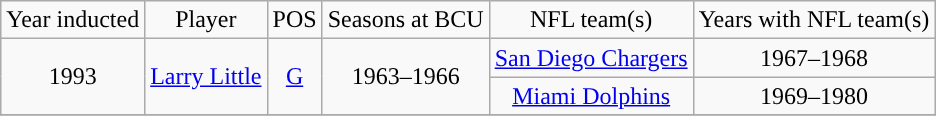<table style="text-align:center;" class="wikitable">
<tr>
<td>Year inducted</td>
<td>Player</td>
<td>POS</td>
<td>Seasons at BCU</td>
<td>NFL team(s)</td>
<td>Years with NFL team(s)</td>
</tr>
<tr>
<td rowspan="2">1993</td>
<td rowspan="2"><a href='#'>Larry Little</a></td>
<td rowspan="2"><a href='#'>G</a></td>
<td rowspan="2">1963–1966</td>
<td><a href='#'>San Diego Chargers</a></td>
<td>1967–1968</td>
</tr>
<tr>
<td><a href='#'>Miami Dolphins</a></td>
<td>1969–1980</td>
</tr>
<tr>
</tr>
</table>
